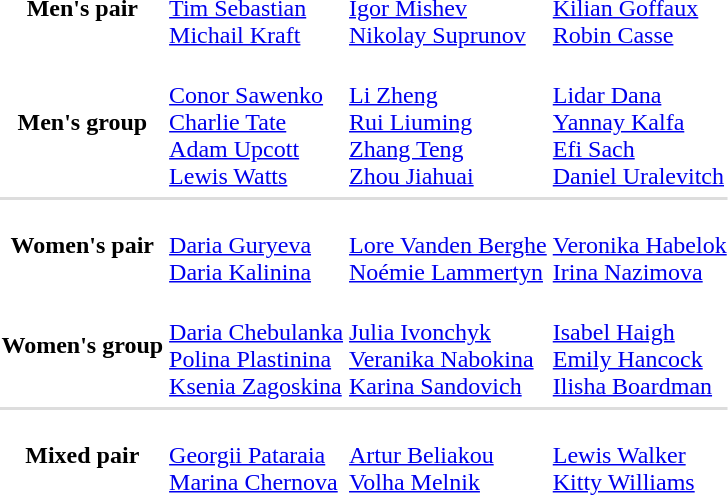<table>
<tr>
<th scope="row">Men's pair</th>
<td><br><a href='#'>Tim Sebastian</a><br><a href='#'>Michail Kraft</a></td>
<td><br><a href='#'>Igor Mishev</a><br><a href='#'>Nikolay Suprunov</a></td>
<td><br><a href='#'>Kilian Goffaux</a><br><a href='#'>Robin Casse</a></td>
</tr>
<tr>
<th scope="row">Men's group</th>
<td><br><a href='#'>Conor Sawenko</a><br><a href='#'>Charlie Tate</a><br><a href='#'>Adam Upcott</a><br><a href='#'>Lewis Watts</a></td>
<td><br><a href='#'>Li Zheng</a><br><a href='#'>Rui Liuming</a><br><a href='#'>Zhang Teng</a><br><a href='#'>Zhou Jiahuai</a></td>
<td><br><a href='#'>Lidar Dana</a><br><a href='#'>Yannay Kalfa</a><br><a href='#'>Efi Sach</a><br><a href='#'>Daniel Uralevitch</a></td>
</tr>
<tr>
</tr>
<tr bgcolor=#DDDDDD>
<td colspan=4></td>
</tr>
<tr>
<th scope="row">Women's pair</th>
<td><br><a href='#'>Daria Guryeva</a><br><a href='#'>Daria Kalinina</a></td>
<td><br><a href='#'>Lore Vanden Berghe</a><br><a href='#'>Noémie Lammertyn</a></td>
<td><br><a href='#'>Veronika Habelok</a><br><a href='#'>Irina Nazimova</a></td>
</tr>
<tr>
<th scope="row">Women's group</th>
<td><br><a href='#'>Daria Chebulanka</a><br><a href='#'>Polina Plastinina</a><br><a href='#'>Ksenia Zagoskina</a></td>
<td><br><a href='#'>Julia Ivonchyk</a><br><a href='#'>Veranika Nabokina</a><br><a href='#'>Karina Sandovich</a></td>
<td><br><a href='#'>Isabel Haigh</a><br><a href='#'>Emily Hancock</a><br><a href='#'>Ilisha Boardman</a></td>
</tr>
<tr>
</tr>
<tr bgcolor=#DDDDDD>
<td colspan=4></td>
</tr>
<tr>
<th scope="row">Mixed pair</th>
<td><br><a href='#'>Georgii Pataraia</a><br><a href='#'>Marina Chernova</a></td>
<td><br><a href='#'>Artur Beliakou</a><br><a href='#'>Volha Melnik</a></td>
<td><br><a href='#'>Lewis Walker</a><br><a href='#'>Kitty Williams</a></td>
</tr>
</table>
